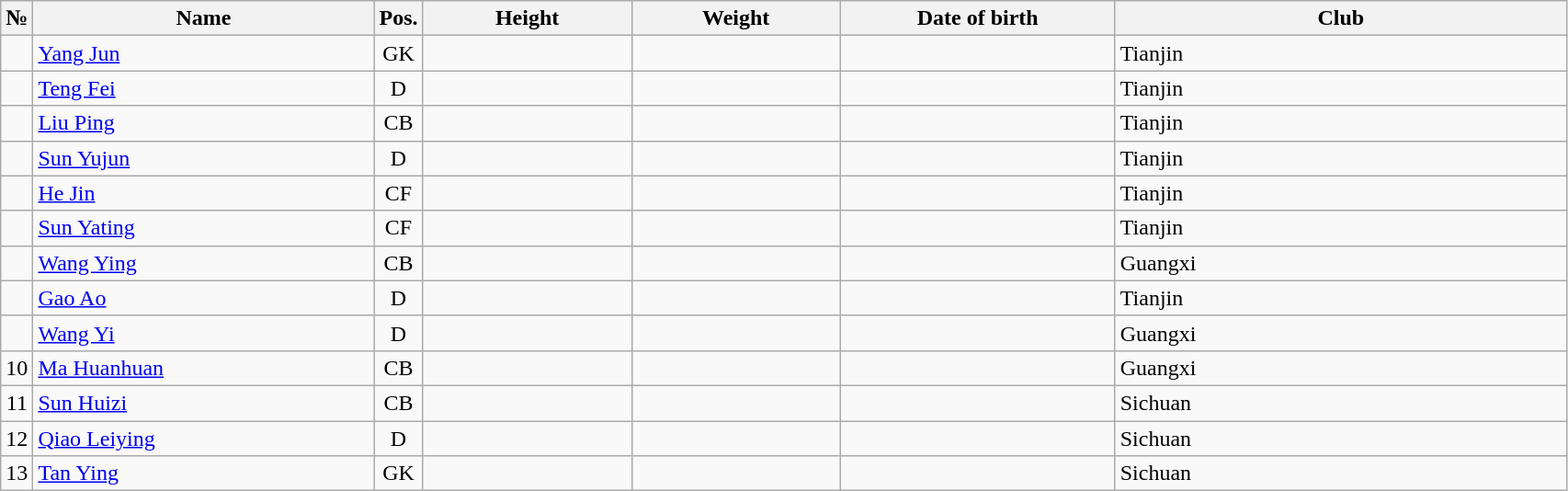<table class="wikitable sortable" style="font-size:100%; text-align:center;">
<tr>
<th>№</th>
<th style="width:15em;text-align:center;">Name</th>
<th>Pos.</th>
<th style="width:9em">Height</th>
<th style="width:9em">Weight</th>
<th style="width:12em">Date of birth</th>
<th style="width:20em">Club</th>
</tr>
<tr>
<td></td>
<td style="text-align:left;"><a href='#'>Yang Jun</a></td>
<td>GK</td>
<td></td>
<td></td>
<td style="text-align:right;"></td>
<td style="text-align:left;"> Tianjin</td>
</tr>
<tr>
<td></td>
<td style="text-align:left;"><a href='#'>Teng Fei</a></td>
<td>D</td>
<td></td>
<td></td>
<td style="text-align:right;"></td>
<td style="text-align:left;"> Tianjin</td>
</tr>
<tr>
<td></td>
<td style="text-align:left;"><a href='#'>Liu Ping</a></td>
<td>CB</td>
<td></td>
<td></td>
<td style="text-align:right;"></td>
<td style="text-align:left;"> Tianjin</td>
</tr>
<tr>
<td></td>
<td style="text-align:left;"><a href='#'>Sun Yujun</a></td>
<td>D</td>
<td></td>
<td></td>
<td style="text-align:right;"></td>
<td style="text-align:left;"> Tianjin</td>
</tr>
<tr>
<td></td>
<td style="text-align:left;"><a href='#'>He Jin</a></td>
<td>CF</td>
<td></td>
<td></td>
<td style="text-align:right;"></td>
<td style="text-align:left;"> Tianjin</td>
</tr>
<tr>
<td></td>
<td style="text-align:left;"><a href='#'>Sun Yating</a></td>
<td>CF</td>
<td></td>
<td></td>
<td style="text-align:right;"></td>
<td style="text-align:left;"> Tianjin</td>
</tr>
<tr>
<td></td>
<td style="text-align:left;"><a href='#'>Wang Ying</a></td>
<td>CB</td>
<td></td>
<td></td>
<td style="text-align:right;"></td>
<td style="text-align:left;"> Guangxi</td>
</tr>
<tr>
<td></td>
<td style="text-align:left;"><a href='#'>Gao Ao</a></td>
<td>D</td>
<td></td>
<td></td>
<td style="text-align:right;"></td>
<td style="text-align:left;"> Tianjin</td>
</tr>
<tr>
<td></td>
<td style="text-align:left;"><a href='#'>Wang Yi</a></td>
<td>D</td>
<td></td>
<td></td>
<td style="text-align:right;"></td>
<td style="text-align:left;"> Guangxi</td>
</tr>
<tr>
<td>10</td>
<td style="text-align:left;"><a href='#'>Ma Huanhuan</a></td>
<td>CB</td>
<td></td>
<td></td>
<td style="text-align:right;"></td>
<td style="text-align:left;"> Guangxi</td>
</tr>
<tr>
<td>11</td>
<td style="text-align:left;"><a href='#'>Sun Huizi</a></td>
<td>CB</td>
<td></td>
<td></td>
<td style="text-align:right;"></td>
<td style="text-align:left;"> Sichuan</td>
</tr>
<tr>
<td>12</td>
<td style="text-align:left;"><a href='#'>Qiao Leiying</a></td>
<td>D</td>
<td></td>
<td></td>
<td style="text-align:right;"></td>
<td style="text-align:left;"> Sichuan</td>
</tr>
<tr>
<td>13</td>
<td style="text-align:left;"><a href='#'>Tan Ying</a></td>
<td>GK</td>
<td></td>
<td></td>
<td style="text-align:right;"></td>
<td style="text-align:left;"> Sichuan</td>
</tr>
</table>
